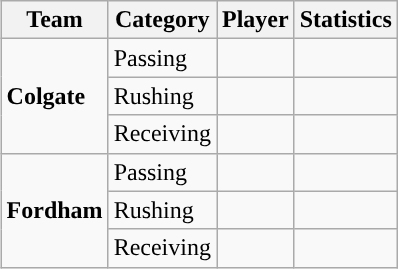<table class="wikitable" style="float: right;">
<tr>
<th>Team</th>
<th>Category</th>
<th>Player</th>
<th>Statistics</th>
</tr>
<tr>
<td rowspan=3><strong>Colgate</strong></td>
<td>Passing</td>
<td></td>
<td></td>
</tr>
<tr>
<td>Rushing</td>
<td></td>
<td></td>
</tr>
<tr>
<td>Receiving</td>
<td></td>
<td></td>
</tr>
<tr>
<td rowspan=3><strong>Fordham</strong></td>
<td>Passing</td>
<td></td>
<td></td>
</tr>
<tr>
<td>Rushing</td>
<td></td>
<td></td>
</tr>
<tr>
<td>Receiving</td>
<td></td>
<td></td>
</tr>
</table>
